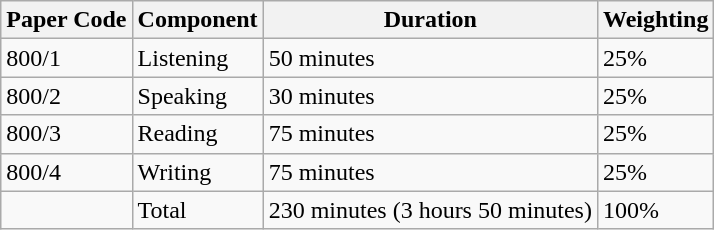<table class="wikitable">
<tr>
<th>Paper Code</th>
<th>Component</th>
<th>Duration</th>
<th>Weighting</th>
</tr>
<tr>
<td>800/1</td>
<td>Listening</td>
<td>50 minutes</td>
<td>25%</td>
</tr>
<tr>
<td>800/2</td>
<td>Speaking</td>
<td>30 minutes</td>
<td>25%</td>
</tr>
<tr>
<td>800/3</td>
<td>Reading</td>
<td>75 minutes</td>
<td>25%</td>
</tr>
<tr>
<td>800/4</td>
<td>Writing</td>
<td>75 minutes</td>
<td>25%</td>
</tr>
<tr>
<td></td>
<td>Total</td>
<td>230 minutes (3 hours 50 minutes)</td>
<td>100%</td>
</tr>
</table>
